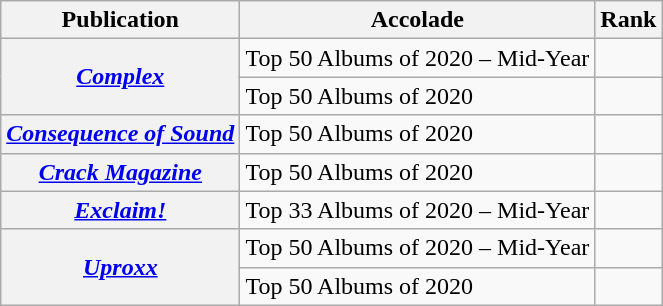<table class="wikitable sortable plainrowheaders">
<tr>
<th scope="col">Publication</th>
<th scope="col">Accolade</th>
<th scope="col">Rank</th>
</tr>
<tr>
<th rowspan=2 scope="row"><em><a href='#'>Complex</a></em></th>
<td>Top 50 Albums of 2020 – Mid-Year</td>
<td></td>
</tr>
<tr>
<td>Top 50 Albums of 2020</td>
<td></td>
</tr>
<tr>
<th scope="row"><em><a href='#'>Consequence of Sound</a></em></th>
<td>Top 50 Albums of 2020</td>
<td></td>
</tr>
<tr>
<th scope="row"><em><a href='#'>Crack Magazine</a></em></th>
<td>Top 50 Albums of 2020</td>
<td></td>
</tr>
<tr>
<th scope="row"><em><a href='#'>Exclaim!</a></em></th>
<td>Top 33 Albums of 2020 – Mid-Year</td>
<td></td>
</tr>
<tr>
<th rowspan=2 scope="row"><em><a href='#'>Uproxx</a></em></th>
<td>Top 50 Albums of 2020 – Mid-Year</td>
<td></td>
</tr>
<tr>
<td>Top 50 Albums of 2020</td>
<td></td>
</tr>
</table>
